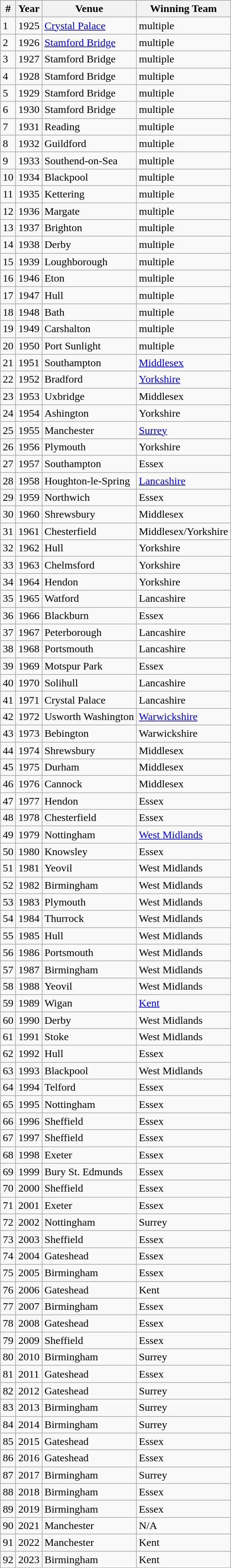<table class="wikitable sortable collapsible collapsed">
<tr>
<th>#</th>
<th>Year</th>
<th>Venue</th>
<th>Winning Team</th>
</tr>
<tr>
<td>1</td>
<td>1925</td>
<td><a href='#'>Crystal Palace</a></td>
<td>multiple</td>
</tr>
<tr>
<td>2</td>
<td>1926</td>
<td><a href='#'>Stamford Bridge</a></td>
<td>multiple</td>
</tr>
<tr>
<td>3</td>
<td>1927</td>
<td>Stamford Bridge</td>
<td>multiple</td>
</tr>
<tr>
<td>4</td>
<td>1928</td>
<td>Stamford Bridge</td>
<td>multiple</td>
</tr>
<tr>
<td>5</td>
<td>1929</td>
<td>Stamford Bridge</td>
<td>multiple</td>
</tr>
<tr>
<td>6</td>
<td>1930</td>
<td>Stamford Bridge</td>
<td>multiple</td>
</tr>
<tr>
<td>7</td>
<td>1931</td>
<td>Reading</td>
<td>multiple</td>
</tr>
<tr>
<td>8</td>
<td>1932</td>
<td>Guildford</td>
<td>multiple</td>
</tr>
<tr>
<td>9</td>
<td>1933</td>
<td>Southend-on-Sea</td>
<td>multiple</td>
</tr>
<tr>
<td>10</td>
<td>1934</td>
<td>Blackpool</td>
<td>multiple</td>
</tr>
<tr>
<td>11</td>
<td>1935</td>
<td>Kettering</td>
<td>multiple</td>
</tr>
<tr>
<td>12</td>
<td>1936</td>
<td>Margate</td>
<td>multiple</td>
</tr>
<tr>
<td>13</td>
<td>1937</td>
<td>Brighton</td>
<td>multiple</td>
</tr>
<tr>
<td>14</td>
<td>1938</td>
<td>Derby</td>
<td>multiple</td>
</tr>
<tr>
<td>15</td>
<td>1939</td>
<td>Loughborough</td>
<td>multiple</td>
</tr>
<tr>
<td>16</td>
<td>1946</td>
<td>Eton</td>
<td>multiple</td>
</tr>
<tr>
<td>17</td>
<td>1947</td>
<td>Hull</td>
<td>multiple</td>
</tr>
<tr>
<td>18</td>
<td>1948</td>
<td>Bath</td>
<td>multiple</td>
</tr>
<tr>
<td>19</td>
<td>1949</td>
<td>Carshalton</td>
<td>multiple</td>
</tr>
<tr>
<td>20</td>
<td>1950</td>
<td>Port Sunlight</td>
<td>multiple</td>
</tr>
<tr>
<td>21</td>
<td>1951</td>
<td>Southampton</td>
<td><a href='#'>Middlesex</a></td>
</tr>
<tr>
<td>22</td>
<td>1952</td>
<td>Bradford</td>
<td><a href='#'>Yorkshire</a></td>
</tr>
<tr>
<td>23</td>
<td>1953</td>
<td>Uxbridge</td>
<td>Middlesex</td>
</tr>
<tr>
<td>24</td>
<td>1954</td>
<td>Ashington</td>
<td>Yorkshire</td>
</tr>
<tr>
<td>25</td>
<td>1955</td>
<td>Manchester</td>
<td><a href='#'>Surrey</a></td>
</tr>
<tr>
<td>26</td>
<td>1956</td>
<td>Plymouth</td>
<td>Yorkshire</td>
</tr>
<tr>
<td>27</td>
<td>1957</td>
<td>Southampton</td>
<td>Essex</td>
</tr>
<tr>
<td>28</td>
<td>1958</td>
<td>Houghton-le-Spring</td>
<td><a href='#'>Lancashire</a></td>
</tr>
<tr>
<td>29</td>
<td>1959</td>
<td>Northwich</td>
<td>Essex</td>
</tr>
<tr>
<td>30</td>
<td>1960</td>
<td>Shrewsbury</td>
<td>Middlesex</td>
</tr>
<tr>
<td>31</td>
<td>1961</td>
<td>Chesterfield</td>
<td>Middlesex/Yorkshire</td>
</tr>
<tr>
<td>32</td>
<td>1962</td>
<td>Hull</td>
<td>Yorkshire</td>
</tr>
<tr>
<td>33</td>
<td>1963</td>
<td>Chelmsford</td>
<td>Yorkshire</td>
</tr>
<tr>
<td>34</td>
<td>1964</td>
<td>Hendon</td>
<td>Yorkshire</td>
</tr>
<tr>
<td>35</td>
<td>1965</td>
<td>Watford</td>
<td>Lancashire</td>
</tr>
<tr>
<td>36</td>
<td>1966</td>
<td>Blackburn</td>
<td>Essex</td>
</tr>
<tr>
<td>37</td>
<td>1967</td>
<td>Peterborough</td>
<td>Lancashire</td>
</tr>
<tr>
<td>38</td>
<td>1968</td>
<td>Portsmouth</td>
<td>Lancashire</td>
</tr>
<tr>
<td>39</td>
<td>1969</td>
<td>Motspur Park</td>
<td>Essex</td>
</tr>
<tr>
<td>40</td>
<td>1970</td>
<td>Solihull</td>
<td>Lancashire</td>
</tr>
<tr>
<td>41</td>
<td>1971</td>
<td>Crystal Palace</td>
<td>Lancashire</td>
</tr>
<tr>
<td>42</td>
<td>1972</td>
<td>Usworth Washington</td>
<td><a href='#'>Warwickshire</a></td>
</tr>
<tr>
<td>43</td>
<td>1973</td>
<td>Bebington</td>
<td>Warwickshire</td>
</tr>
<tr>
<td>44</td>
<td>1974</td>
<td>Shrewsbury</td>
<td>Middlesex</td>
</tr>
<tr>
<td>45</td>
<td>1975</td>
<td>Durham</td>
<td>Middlesex</td>
</tr>
<tr>
<td>46</td>
<td>1976</td>
<td>Cannock</td>
<td>Middlesex</td>
</tr>
<tr>
<td>47</td>
<td>1977</td>
<td>Hendon</td>
<td>Essex</td>
</tr>
<tr>
<td>48</td>
<td>1978</td>
<td>Chesterfield</td>
<td>Essex</td>
</tr>
<tr>
<td>49</td>
<td>1979</td>
<td>Nottingham</td>
<td><a href='#'>West Midlands</a></td>
</tr>
<tr>
<td>50</td>
<td>1980</td>
<td>Knowsley</td>
<td>Essex</td>
</tr>
<tr>
<td>51</td>
<td>1981</td>
<td>Yeovil</td>
<td>West Midlands</td>
</tr>
<tr>
<td>52</td>
<td>1982</td>
<td>Birmingham</td>
<td>West Midlands</td>
</tr>
<tr>
<td>53</td>
<td>1983</td>
<td>Plymouth</td>
<td>West Midlands</td>
</tr>
<tr>
<td>54</td>
<td>1984</td>
<td>Thurrock</td>
<td>West Midlands</td>
</tr>
<tr>
<td>55</td>
<td>1985</td>
<td>Hull</td>
<td>West Midlands</td>
</tr>
<tr>
<td>56</td>
<td>1986</td>
<td>Portsmouth</td>
<td>West Midlands</td>
</tr>
<tr>
<td>57</td>
<td>1987</td>
<td>Birmingham</td>
<td>West Midlands</td>
</tr>
<tr>
<td>58</td>
<td>1988</td>
<td>Yeovil</td>
<td>West Midlands</td>
</tr>
<tr>
<td>59</td>
<td>1989</td>
<td>Wigan</td>
<td><a href='#'>Kent</a></td>
</tr>
<tr>
<td>60</td>
<td>1990</td>
<td>Derby</td>
<td>West Midlands</td>
</tr>
<tr>
<td>61</td>
<td>1991</td>
<td>Stoke</td>
<td>West Midlands</td>
</tr>
<tr>
<td>62</td>
<td>1992</td>
<td>Hull</td>
<td>Essex</td>
</tr>
<tr>
<td>63</td>
<td>1993</td>
<td>Blackpool</td>
<td>West Midlands</td>
</tr>
<tr>
<td>64</td>
<td>1994</td>
<td>Telford</td>
<td>Essex</td>
</tr>
<tr>
<td>65</td>
<td>1995</td>
<td>Nottingham</td>
<td>Essex</td>
</tr>
<tr>
<td>66</td>
<td>1996</td>
<td>Sheffield</td>
<td>Essex</td>
</tr>
<tr>
<td>67</td>
<td>1997</td>
<td>Sheffield</td>
<td>Essex</td>
</tr>
<tr>
<td>68</td>
<td>1998</td>
<td>Exeter</td>
<td>Essex</td>
</tr>
<tr>
<td>69</td>
<td>1999</td>
<td>Bury St. Edmunds</td>
<td>Essex</td>
</tr>
<tr>
<td>70</td>
<td>2000</td>
<td>Sheffield</td>
<td>Essex</td>
</tr>
<tr>
<td>71</td>
<td>2001</td>
<td>Exeter</td>
<td>Essex</td>
</tr>
<tr>
<td>72</td>
<td>2002</td>
<td>Nottingham</td>
<td>Surrey</td>
</tr>
<tr>
<td>73</td>
<td>2003</td>
<td>Sheffield</td>
<td>Essex</td>
</tr>
<tr>
<td>74</td>
<td>2004</td>
<td>Gateshead</td>
<td>Essex</td>
</tr>
<tr>
<td>75</td>
<td>2005</td>
<td>Birmingham</td>
<td>Essex</td>
</tr>
<tr>
<td>76</td>
<td>2006</td>
<td>Gateshead</td>
<td>Kent</td>
</tr>
<tr>
<td>77</td>
<td>2007</td>
<td>Birmingham</td>
<td>Essex</td>
</tr>
<tr>
<td>78</td>
<td>2008</td>
<td>Gateshead</td>
<td>Essex</td>
</tr>
<tr>
<td>79</td>
<td>2009</td>
<td>Sheffield</td>
<td>Essex</td>
</tr>
<tr>
<td>80</td>
<td>2010</td>
<td>Birmingham</td>
<td>Surrey</td>
</tr>
<tr>
<td>81</td>
<td>2011</td>
<td>Gateshead</td>
<td>Essex</td>
</tr>
<tr>
<td>82</td>
<td>2012</td>
<td>Gateshead</td>
<td>Surrey</td>
</tr>
<tr>
<td>83</td>
<td>2013</td>
<td>Birmingham</td>
<td>Surrey</td>
</tr>
<tr>
<td>84</td>
<td>2014</td>
<td>Birmingham</td>
<td>Surrey</td>
</tr>
<tr>
<td>85</td>
<td>2015</td>
<td>Gateshead</td>
<td>Essex</td>
</tr>
<tr>
<td>86</td>
<td>2016</td>
<td>Gateshead</td>
<td>Essex</td>
</tr>
<tr>
<td>87</td>
<td>2017</td>
<td>Birmingham</td>
<td>Surrey</td>
</tr>
<tr>
<td>88</td>
<td>2018</td>
<td>Birmingham</td>
<td>Essex</td>
</tr>
<tr>
<td>89</td>
<td>2019</td>
<td>Birmingham</td>
<td>Essex</td>
</tr>
<tr>
<td>90</td>
<td>2021</td>
<td>Manchester</td>
<td>N/A</td>
</tr>
<tr>
<td>91</td>
<td>2022</td>
<td>Manchester</td>
<td>Kent</td>
</tr>
<tr>
<td>92</td>
<td>2023</td>
<td>Birmingham</td>
<td>Kent</td>
</tr>
</table>
